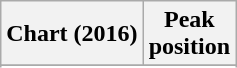<table class="wikitable sortable plainrowheaders">
<tr>
<th scope="col">Chart (2016)</th>
<th scope="col">Peak<br>position</th>
</tr>
<tr>
</tr>
<tr>
</tr>
<tr>
</tr>
<tr>
</tr>
<tr>
</tr>
<tr>
</tr>
<tr>
</tr>
<tr>
</tr>
<tr>
</tr>
<tr>
</tr>
<tr>
</tr>
<tr>
</tr>
<tr>
</tr>
<tr>
</tr>
<tr>
</tr>
<tr>
</tr>
<tr>
</tr>
<tr>
</tr>
</table>
